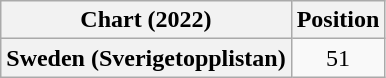<table class="wikitable plainrowheaders" style="text-align:center">
<tr>
<th scope="col">Chart (2022)</th>
<th scope="col">Position</th>
</tr>
<tr>
<th scope="row">Sweden (Sverigetopplistan)</th>
<td>51</td>
</tr>
</table>
